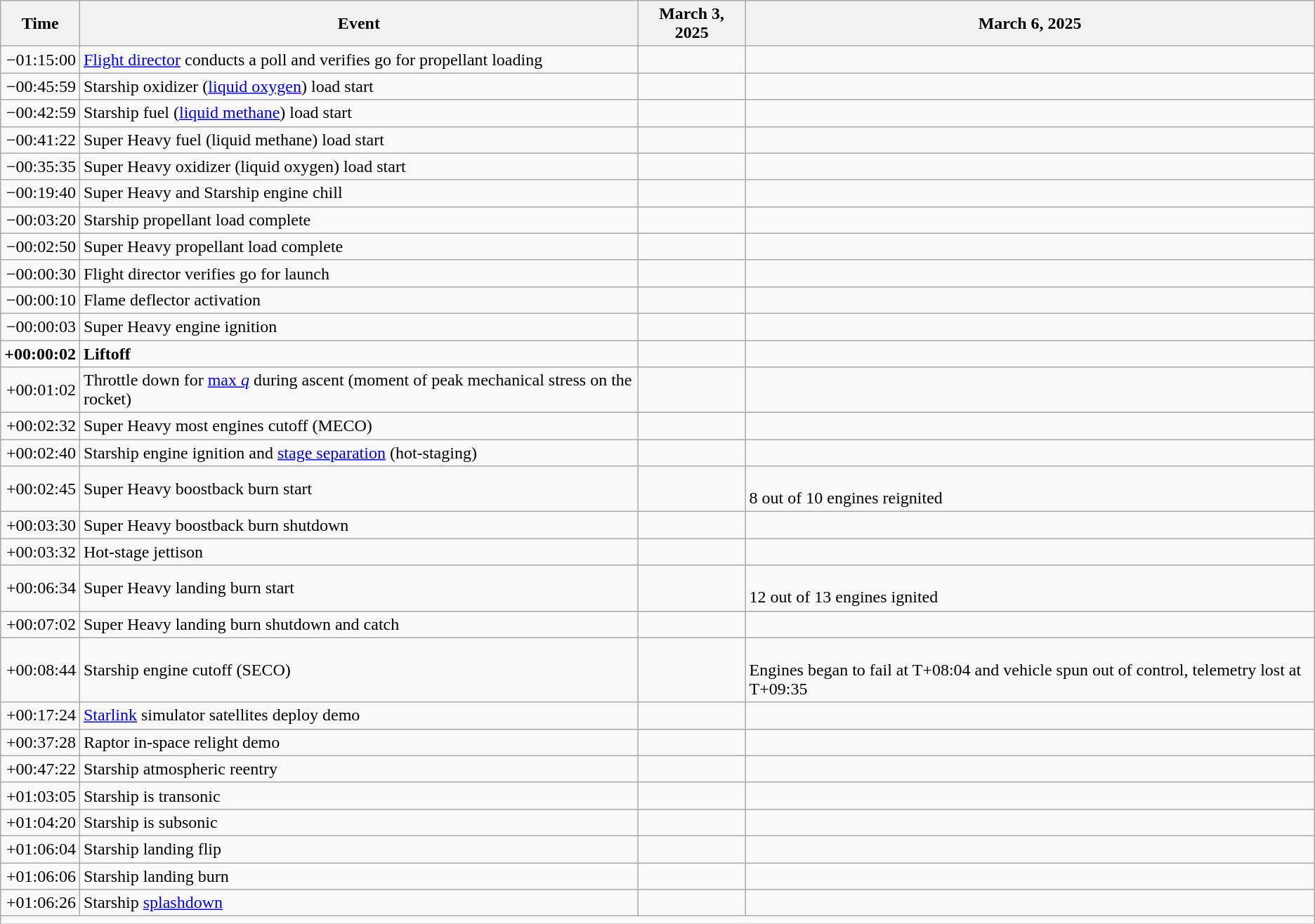<table class="wikitable collapsible">
<tr>
<th>Time</th>
<th>Event</th>
<th>March 3, 2025</th>
<th>March 6, 2025</th>
</tr>
<tr>
<td style="text-align:right">−01:15:00</td>
<td><a href='#'>Flight director</a> conducts a poll and verifies go for propellant loading</td>
<td></td>
<td></td>
</tr>
<tr>
<td style="text-align:right">−00:45:59</td>
<td>Starship oxidizer (<a href='#'>liquid oxygen</a>) load start</td>
<td></td>
<td></td>
</tr>
<tr>
<td style="text-align:right">−00:42:59</td>
<td>Starship fuel (<a href='#'>liquid methane</a>) load start</td>
<td></td>
<td></td>
</tr>
<tr>
<td style="text-align:right">−00:41:22</td>
<td>Super Heavy fuel (liquid methane) load start</td>
<td></td>
<td></td>
</tr>
<tr>
<td style="text-align:right">−00:35:35</td>
<td>Super Heavy oxidizer (liquid oxygen) load start</td>
<td></td>
<td></td>
</tr>
<tr>
<td style="text-align:right">−00:19:40</td>
<td>Super Heavy and Starship engine chill</td>
<td></td>
<td></td>
</tr>
<tr>
<td style="text-align:right">−00:03:20</td>
<td>Starship propellant load complete</td>
<td></td>
<td></td>
</tr>
<tr>
<td style="text-align:right">−00:02:50</td>
<td>Super Heavy propellant load complete</td>
<td></td>
<td></td>
</tr>
<tr>
<td style="text-align:right">−00:00:30</td>
<td>Flight director verifies go for launch</td>
<td></td>
<td></td>
</tr>
<tr>
<td style="text-align:right">−00:00:10</td>
<td>Flame deflector activation</td>
<td></td>
<td></td>
</tr>
<tr>
<td style="text-align:right">−00:00:03</td>
<td>Super Heavy engine ignition</td>
<td></td>
<td></td>
</tr>
<tr>
<td style="text-align:right"><strong>+00:00:02</strong></td>
<td><strong>Liftoff</strong></td>
<td></td>
<td></td>
</tr>
<tr>
<td style="text-align:right">+00:01:02</td>
<td>Throttle down for <a href='#'>max <em>q</em></a> during ascent (moment of peak mechanical stress on the rocket)</td>
<td></td>
<td></td>
</tr>
<tr>
<td style="text-align:right">+00:02:32</td>
<td>Super Heavy most engines cutoff (MECO)</td>
<td></td>
<td></td>
</tr>
<tr>
<td style="text-align:right">+00:02:40</td>
<td>Starship engine ignition and <a href='#'>stage separation</a> (hot-staging)</td>
<td></td>
<td></td>
</tr>
<tr>
<td style="text-align:right">+00:02:45</td>
<td>Super Heavy boostback burn start</td>
<td></td>
<td><br>8 out of 10 engines reignited</td>
</tr>
<tr>
<td style="text-align:right">+00:03:30</td>
<td>Super Heavy boostback burn shutdown</td>
<td></td>
<td></td>
</tr>
<tr>
<td style="text-align:right">+00:03:32</td>
<td>Hot-stage jettison</td>
<td></td>
<td></td>
</tr>
<tr>
<td style="text-align:right">+00:06:34</td>
<td>Super Heavy landing burn start</td>
<td></td>
<td><br>12 out of 13 engines ignited</td>
</tr>
<tr>
<td style="text-align:right">+00:07:02</td>
<td>Super Heavy landing burn shutdown and catch</td>
<td></td>
<td></td>
</tr>
<tr>
<td style="text-align:right">+00:08:44</td>
<td>Starship engine cutoff (SECO)</td>
<td></td>
<td><br>Engines began to fail at T+08:04 and vehicle spun out of control, telemetry lost at T+09:35</td>
</tr>
<tr>
<td style="text-align:right">+00:17:24</td>
<td><a href='#'>Starlink</a> simulator satellites deploy demo</td>
<td></td>
<td></td>
</tr>
<tr>
<td style="text-align:right">+00:37:28</td>
<td>Raptor in-space relight demo</td>
<td></td>
<td></td>
</tr>
<tr>
<td style="text-align:right">+00:47:22</td>
<td>Starship atmospheric reentry</td>
<td></td>
<td></td>
</tr>
<tr>
<td style="text-align:right">+01:03:05</td>
<td>Starship is transonic</td>
<td></td>
<td></td>
</tr>
<tr>
<td style="text-align:right">+01:04:20</td>
<td>Starship is subsonic</td>
<td></td>
<td></td>
</tr>
<tr>
<td style="text-align:right">+01:06:04</td>
<td>Starship landing flip</td>
<td></td>
<td></td>
</tr>
<tr>
<td style="text-align:right">+01:06:06</td>
<td>Starship landing burn</td>
<td></td>
<td></td>
</tr>
<tr>
<td style="text-align:right">+01:06:26</td>
<td>Starship <a href='#'>splashdown</a></td>
<td></td>
<td></td>
</tr>
<tr>
<td colspan="4"></td>
</tr>
</table>
